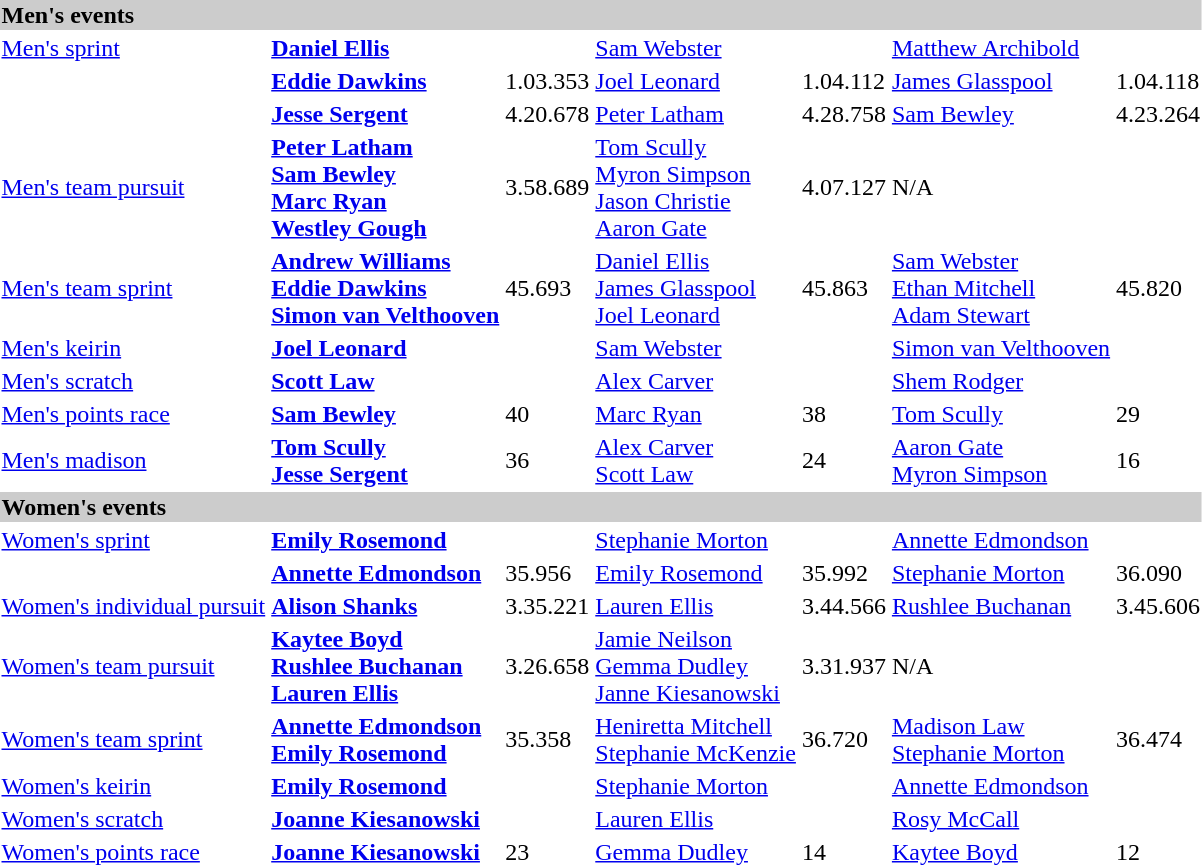<table>
<tr bgcolor="#cccccc">
<td colspan=7><strong>Men's events</strong></td>
</tr>
<tr>
<td><a href='#'>Men's sprint</a><br></td>
<td><strong><a href='#'>Daniel Ellis</a></strong><br><small></small></td>
<td></td>
<td><a href='#'>Sam Webster</a><br><small></small></td>
<td></td>
<td><a href='#'>Matthew Archibold</a><br><small></small></td>
<td></td>
</tr>
<tr>
<td><br></td>
<td><strong><a href='#'>Eddie Dawkins</a></strong><br><small></small></td>
<td>1.03.353</td>
<td><a href='#'>Joel Leonard</a><br><small></small></td>
<td>1.04.112</td>
<td><a href='#'>James Glasspool</a><br><small></small></td>
<td>1.04.118</td>
</tr>
<tr>
<td><br></td>
<td><strong><a href='#'>Jesse Sergent</a></strong><br><small></small></td>
<td>4.20.678</td>
<td><a href='#'>Peter Latham</a><br><small></small></td>
<td>4.28.758</td>
<td><a href='#'>Sam Bewley</a><br><small></small></td>
<td>4.23.264</td>
</tr>
<tr>
<td><a href='#'>Men's team pursuit</a><br></td>
<td><strong><a href='#'>Peter Latham</a><br><a href='#'>Sam Bewley</a><br><a href='#'>Marc Ryan</a><br><a href='#'>Westley Gough</a></strong><br><small></small></td>
<td>3.58.689</td>
<td><a href='#'>Tom Scully</a><br><a href='#'>Myron Simpson</a><br><a href='#'>Jason Christie</a><br><a href='#'>Aaron Gate</a><br><small></small></td>
<td>4.07.127</td>
<td>N/A</td>
<td></td>
</tr>
<tr>
<td><a href='#'>Men's team sprint</a><br></td>
<td><strong><a href='#'>Andrew Williams</a><br><a href='#'>Eddie Dawkins</a><br><a href='#'>Simon van Velthooven</a></strong><br><small></small></td>
<td>45.693</td>
<td><a href='#'>Daniel Ellis</a><br><a href='#'>James Glasspool</a><br><a href='#'>Joel Leonard</a><br><small></small></td>
<td>45.863</td>
<td><a href='#'>Sam Webster</a><br><a href='#'>Ethan Mitchell</a><br><a href='#'>Adam Stewart</a><br><small></small></td>
<td>45.820</td>
</tr>
<tr>
<td><a href='#'>Men's keirin</a><br></td>
<td><strong><a href='#'>Joel Leonard</a></strong><br><small></small></td>
<td></td>
<td><a href='#'>Sam Webster</a><br><small></small></td>
<td></td>
<td><a href='#'>Simon van Velthooven</a><br><small></small></td>
<td></td>
</tr>
<tr>
<td><a href='#'>Men's scratch</a><br></td>
<td><strong><a href='#'>Scott Law</a></strong><br><small></small></td>
<td></td>
<td><a href='#'>Alex Carver</a><br><small></small></td>
<td></td>
<td><a href='#'>Shem Rodger</a><br><small></small></td>
<td></td>
</tr>
<tr>
<td><a href='#'>Men's points race</a><br></td>
<td><strong><a href='#'>Sam Bewley</a></strong><br><small></small></td>
<td>40</td>
<td><a href='#'>Marc Ryan</a><br><small></small></td>
<td>38</td>
<td><a href='#'>Tom Scully</a><br><small></small></td>
<td>29</td>
</tr>
<tr>
<td><a href='#'>Men's madison</a><br></td>
<td><strong><a href='#'>Tom Scully</a><br><a href='#'>Jesse Sergent</a></strong><br><small></small></td>
<td>36</td>
<td><a href='#'>Alex Carver</a><br><a href='#'>Scott Law</a><br><small></small></td>
<td>24</td>
<td><a href='#'>Aaron Gate</a><br><a href='#'>Myron Simpson</a><br><small></small></td>
<td>16</td>
</tr>
<tr style="background:#ccc;">
<td colspan=7><strong>Women's events</strong></td>
</tr>
<tr>
<td><a href='#'>Women's sprint</a> <br></td>
<td><strong><a href='#'>Emily Rosemond</a></strong><br><small></small></td>
<td></td>
<td><a href='#'>Stephanie Morton</a><br><small></small></td>
<td></td>
<td><a href='#'>Annette Edmondson</a><br><small></small></td>
<td></td>
</tr>
<tr>
<td><br></td>
<td><strong><a href='#'>Annette Edmondson</a></strong><br><small></small></td>
<td>35.956</td>
<td><a href='#'>Emily Rosemond</a><br><small></small></td>
<td>35.992</td>
<td><a href='#'>Stephanie Morton</a><br><small></small></td>
<td>36.090</td>
</tr>
<tr>
<td><a href='#'>Women's individual pursuit</a><br></td>
<td><strong><a href='#'>Alison Shanks</a></strong><br><small></small></td>
<td>3.35.221</td>
<td><a href='#'>Lauren Ellis</a><br><small></small></td>
<td>3.44.566</td>
<td><a href='#'>Rushlee Buchanan</a><br><small></small></td>
<td>3.45.606</td>
</tr>
<tr>
<td><a href='#'>Women's team pursuit</a><br></td>
<td><strong><a href='#'>Kaytee Boyd</a><br><a href='#'>Rushlee Buchanan</a><br><a href='#'>Lauren Ellis</a></strong><br><small></small></td>
<td>3.26.658</td>
<td><a href='#'>Jamie Neilson</a><br><a href='#'>Gemma Dudley</a><br><a href='#'>Janne Kiesanowski</a><br><small></small></td>
<td>3.31.937</td>
<td>N/A</td>
<td></td>
</tr>
<tr>
<td><a href='#'>Women's team sprint</a><br></td>
<td><strong><a href='#'>Annette Edmondson</a><br><a href='#'>Emily Rosemond</a></strong><br><small></small></td>
<td>35.358</td>
<td><a href='#'>Heniretta Mitchell</a><br><a href='#'>Stephanie McKenzie</a><br><small></small></td>
<td>36.720</td>
<td><a href='#'>Madison Law</a><br><a href='#'>Stephanie Morton</a><br><small></small></td>
<td>36.474</td>
</tr>
<tr>
<td><a href='#'>Women's keirin</a><br></td>
<td><strong><a href='#'>Emily Rosemond</a></strong><br><small></small></td>
<td></td>
<td><a href='#'>Stephanie Morton</a><br><small></small></td>
<td></td>
<td><a href='#'>Annette Edmondson</a><br><small></small></td>
<td></td>
</tr>
<tr>
<td><a href='#'>Women's scratch</a><br></td>
<td><strong><a href='#'>Joanne Kiesanowski</a></strong><br><small></small></td>
<td></td>
<td><a href='#'>Lauren Ellis</a><br><small></small></td>
<td></td>
<td><a href='#'>Rosy McCall</a><br><small></small></td>
<td></td>
</tr>
<tr>
<td><a href='#'>Women's points race</a><br></td>
<td><strong><a href='#'>Joanne Kiesanowski</a></strong><br><small></small></td>
<td>23</td>
<td><a href='#'>Gemma Dudley</a><br><small></small></td>
<td>14</td>
<td><a href='#'>Kaytee Boyd</a><br><small></small></td>
<td>12</td>
</tr>
</table>
